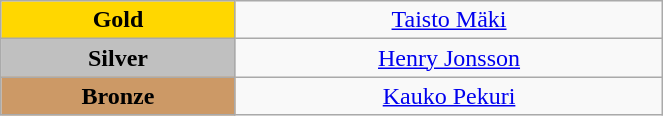<table class="wikitable" style="text-align:center; " width="35%">
<tr>
<td bgcolor="gold"><strong>Gold</strong></td>
<td><a href='#'>Taisto Mäki</a><br>  <small><em></em></small></td>
</tr>
<tr>
<td bgcolor="silver"><strong>Silver</strong></td>
<td><a href='#'>Henry Jonsson</a><br>  <small><em></em></small></td>
</tr>
<tr>
<td bgcolor="CC9966"><strong>Bronze</strong></td>
<td><a href='#'>Kauko Pekuri</a><br>  <small><em></em></small></td>
</tr>
</table>
